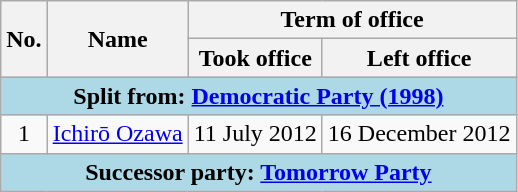<table class="wikitable"  style="text-align:center">
<tr>
<th rowspan=2>No.</th>
<th rowspan=2>Name</th>
<th colspan=2>Term of office</th>
</tr>
<tr>
<th>Took office</th>
<th>Left office</th>
</tr>
<tr>
<td bgcolor="lightblue" colspan="5"><strong>Split from: <a href='#'>Democratic Party (1998)</a></strong></td>
</tr>
<tr>
<td>1</td>
<td><a href='#'>Ichirō Ozawa</a></td>
<td>11 July 2012</td>
<td>16 December 2012</td>
</tr>
<tr>
<td bgcolor="lightblue" colspan="5"><strong>Successor party: <a href='#'>Tomorrow Party</a></strong></td>
</tr>
</table>
